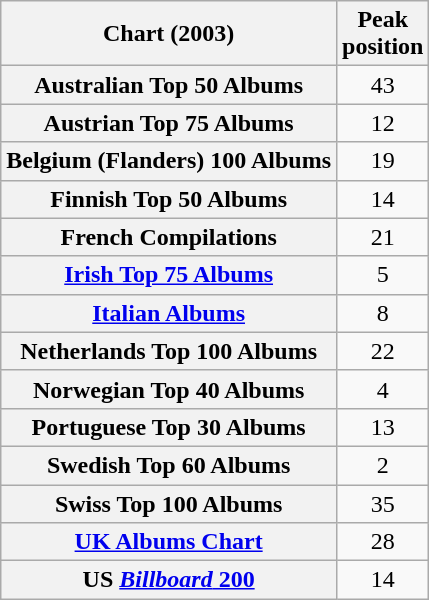<table class="wikitable sortable plainrowheaders">
<tr>
<th scope="col">Chart (2003)</th>
<th scope="col">Peak<br>position</th>
</tr>
<tr>
<th scope="row">Australian Top 50 Albums</th>
<td style="text-align:center;">43</td>
</tr>
<tr>
<th scope="row">Austrian Top 75 Albums</th>
<td style="text-align:center;">12</td>
</tr>
<tr>
<th scope="row">Belgium (Flanders) 100 Albums</th>
<td style="text-align:center;">19</td>
</tr>
<tr>
<th scope="row">Finnish Top 50 Albums</th>
<td style="text-align:center;">14</td>
</tr>
<tr>
<th scope="row">French Compilations</th>
<td style="text-align:center;">21</td>
</tr>
<tr>
<th scope="row"><a href='#'>Irish Top 75 Albums</a></th>
<td style="text-align:center;">5</td>
</tr>
<tr>
<th scope="row"><a href='#'>Italian Albums</a></th>
<td style="text-align:center;">8</td>
</tr>
<tr>
<th scope="row">Netherlands Top 100 Albums</th>
<td style="text-align:center;">22</td>
</tr>
<tr>
<th scope="row">Norwegian Top 40 Albums</th>
<td style="text-align:center;">4</td>
</tr>
<tr>
<th scope="row">Portuguese Top 30 Albums</th>
<td style="text-align:center;">13</td>
</tr>
<tr>
<th scope="row">Swedish Top 60 Albums</th>
<td style="text-align:center;">2</td>
</tr>
<tr>
<th scope="row">Swiss Top 100 Albums</th>
<td style="text-align:center;">35</td>
</tr>
<tr>
<th scope="row"><a href='#'>UK Albums Chart</a></th>
<td style="text-align:center;">28</td>
</tr>
<tr>
<th scope="row">US <a href='#'><em>Billboard</em> 200</a></th>
<td style="text-align:center;">14</td>
</tr>
</table>
